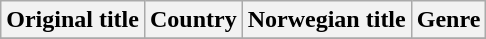<table class="wikitable">
<tr>
<th>Original title</th>
<th>Country</th>
<th>Norwegian title</th>
<th>Genre</th>
</tr>
<tr>
</tr>
</table>
